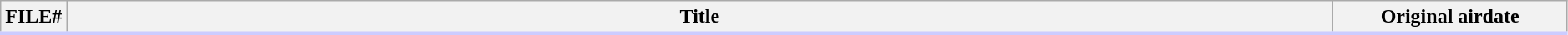<table class="wikitable" width="99%">
<tr style="border-bottom:3px solid #CCF">
<th width="3%">FILE#</th>
<th>Title</th>
<th width="15%">Original airdate<br>
 

































  










</th>
</tr>
</table>
